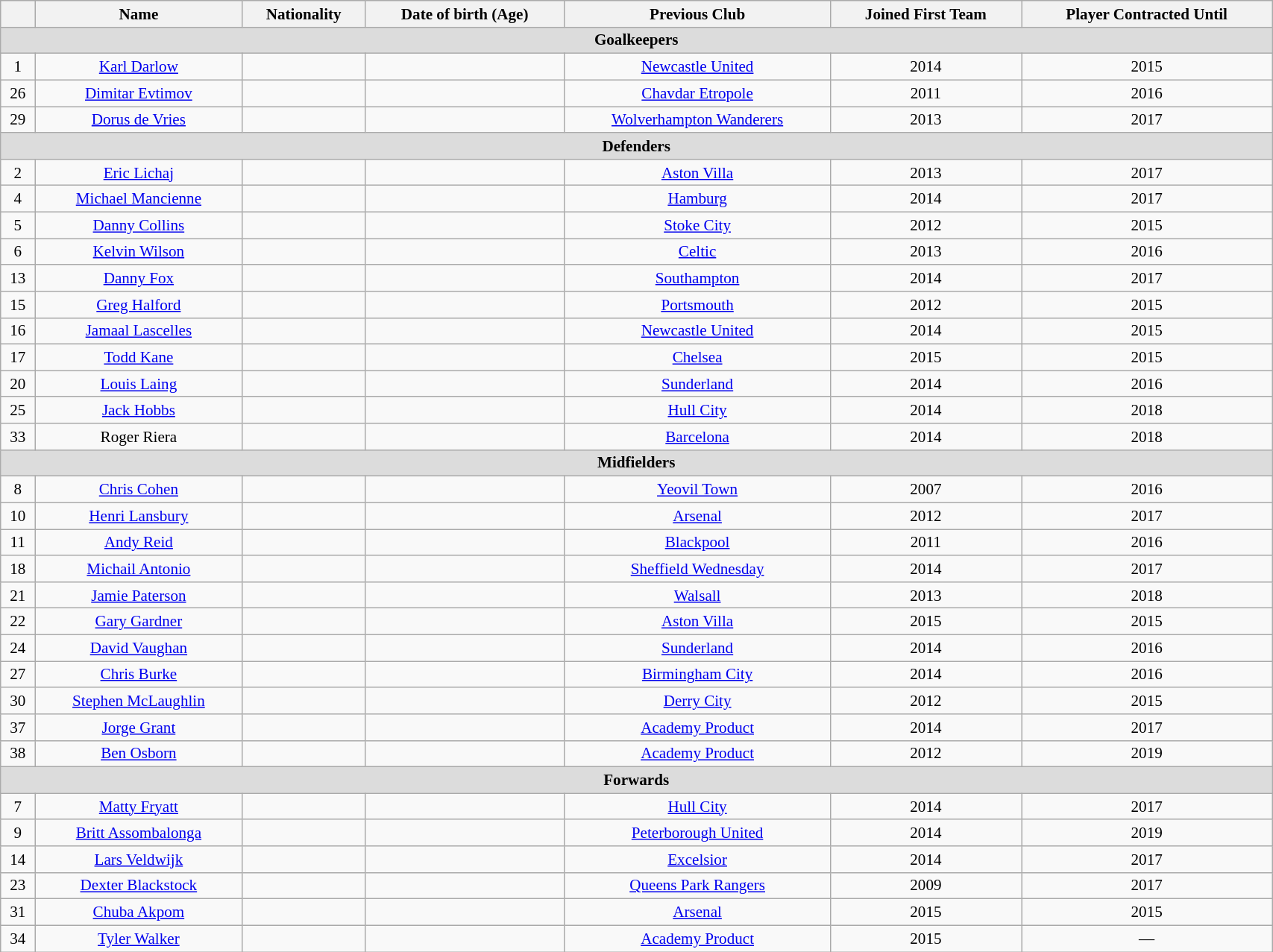<table class="wikitable" style="text-align:center; font-size:88%; width:90%;">
<tr>
<th text-align:center;"></th>
<th text-align:center;">Name</th>
<th text-align:center;">Nationality</th>
<th text-align:center;">Date of birth (Age)</th>
<th text-align:center;">Previous Club</th>
<th text-align:center;">Joined First Team</th>
<th text-align:center;">Player Contracted Until</th>
</tr>
<tr>
<th colspan="12" style="background:#dcdcdc; text-align:center;">Goalkeepers</th>
</tr>
<tr>
<td>1</td>
<td><a href='#'>Karl Darlow</a></td>
<td></td>
<td></td>
<td><a href='#'>Newcastle United</a></td>
<td>2014</td>
<td>2015</td>
</tr>
<tr>
<td>26</td>
<td><a href='#'>Dimitar Evtimov</a></td>
<td></td>
<td></td>
<td><a href='#'>Chavdar Etropole</a></td>
<td>2011</td>
<td>2016</td>
</tr>
<tr>
<td>29</td>
<td><a href='#'>Dorus de Vries</a></td>
<td></td>
<td></td>
<td><a href='#'>Wolverhampton Wanderers</a></td>
<td>2013</td>
<td>2017</td>
</tr>
<tr>
<th colspan="12" style="background:#dcdcdc; text-align:center;">Defenders</th>
</tr>
<tr>
<td>2</td>
<td><a href='#'>Eric Lichaj</a></td>
<td></td>
<td></td>
<td><a href='#'>Aston Villa</a></td>
<td>2013</td>
<td>2017</td>
</tr>
<tr>
<td>4</td>
<td><a href='#'>Michael Mancienne</a></td>
<td></td>
<td></td>
<td><a href='#'>Hamburg</a></td>
<td>2014</td>
<td>2017</td>
</tr>
<tr>
<td>5</td>
<td><a href='#'>Danny Collins</a></td>
<td></td>
<td></td>
<td><a href='#'>Stoke City</a></td>
<td>2012</td>
<td>2015</td>
</tr>
<tr>
<td>6</td>
<td><a href='#'>Kelvin Wilson</a></td>
<td></td>
<td></td>
<td><a href='#'>Celtic</a></td>
<td>2013</td>
<td>2016</td>
</tr>
<tr>
<td>13</td>
<td><a href='#'>Danny Fox</a></td>
<td></td>
<td></td>
<td><a href='#'>Southampton</a></td>
<td>2014</td>
<td>2017</td>
</tr>
<tr>
<td>15</td>
<td><a href='#'>Greg Halford</a></td>
<td></td>
<td></td>
<td><a href='#'>Portsmouth</a></td>
<td>2012</td>
<td>2015</td>
</tr>
<tr>
<td>16</td>
<td><a href='#'>Jamaal Lascelles</a></td>
<td></td>
<td></td>
<td><a href='#'>Newcastle United</a></td>
<td>2014</td>
<td>2015</td>
</tr>
<tr>
<td>17</td>
<td><a href='#'>Todd Kane</a></td>
<td></td>
<td></td>
<td><a href='#'>Chelsea</a></td>
<td>2015</td>
<td>2015</td>
</tr>
<tr>
<td>20</td>
<td><a href='#'>Louis Laing</a></td>
<td></td>
<td></td>
<td><a href='#'>Sunderland</a></td>
<td>2014</td>
<td>2016</td>
</tr>
<tr>
<td>25</td>
<td><a href='#'>Jack Hobbs</a></td>
<td></td>
<td></td>
<td><a href='#'>Hull City</a></td>
<td>2014</td>
<td>2018</td>
</tr>
<tr>
<td>33</td>
<td>Roger Riera</td>
<td></td>
<td></td>
<td><a href='#'>Barcelona</a></td>
<td>2014</td>
<td>2018</td>
</tr>
<tr>
<th colspan="12" style="background:#dcdcdc; text-align:center;">Midfielders</th>
</tr>
<tr>
<td>8</td>
<td><a href='#'>Chris Cohen</a></td>
<td></td>
<td></td>
<td><a href='#'>Yeovil Town</a></td>
<td>2007</td>
<td>2016</td>
</tr>
<tr>
<td>10</td>
<td><a href='#'>Henri Lansbury</a></td>
<td></td>
<td></td>
<td><a href='#'>Arsenal</a></td>
<td>2012</td>
<td>2017</td>
</tr>
<tr>
<td>11</td>
<td><a href='#'>Andy Reid</a></td>
<td></td>
<td></td>
<td><a href='#'>Blackpool</a></td>
<td>2011</td>
<td>2016</td>
</tr>
<tr>
<td>18</td>
<td><a href='#'>Michail Antonio</a></td>
<td></td>
<td></td>
<td><a href='#'>Sheffield Wednesday</a></td>
<td>2014</td>
<td>2017</td>
</tr>
<tr>
<td>21</td>
<td><a href='#'>Jamie Paterson</a></td>
<td></td>
<td></td>
<td><a href='#'>Walsall</a></td>
<td>2013</td>
<td>2018</td>
</tr>
<tr>
<td>22</td>
<td><a href='#'>Gary Gardner</a></td>
<td></td>
<td></td>
<td><a href='#'>Aston Villa</a></td>
<td>2015</td>
<td>2015</td>
</tr>
<tr>
<td>24</td>
<td><a href='#'>David Vaughan</a></td>
<td></td>
<td></td>
<td><a href='#'>Sunderland</a></td>
<td>2014</td>
<td>2016</td>
</tr>
<tr>
<td>27</td>
<td><a href='#'>Chris Burke</a></td>
<td></td>
<td></td>
<td><a href='#'>Birmingham City</a></td>
<td>2014</td>
<td>2016</td>
</tr>
<tr>
<td>30</td>
<td><a href='#'>Stephen McLaughlin</a></td>
<td></td>
<td></td>
<td><a href='#'>Derry City</a></td>
<td>2012</td>
<td>2015</td>
</tr>
<tr>
<td>37</td>
<td><a href='#'>Jorge Grant</a></td>
<td></td>
<td></td>
<td><a href='#'>Academy Product</a></td>
<td>2014</td>
<td>2017</td>
</tr>
<tr>
<td>38</td>
<td><a href='#'>Ben Osborn</a></td>
<td></td>
<td></td>
<td><a href='#'>Academy Product</a></td>
<td>2012</td>
<td>2019</td>
</tr>
<tr>
<th colspan="12" style="background:#dcdcdc; text-align:center;">Forwards</th>
</tr>
<tr>
<td>7</td>
<td><a href='#'>Matty Fryatt</a></td>
<td></td>
<td></td>
<td><a href='#'>Hull City</a></td>
<td>2014</td>
<td>2017</td>
</tr>
<tr>
<td>9</td>
<td><a href='#'>Britt Assombalonga</a></td>
<td></td>
<td></td>
<td><a href='#'>Peterborough United</a></td>
<td>2014</td>
<td>2019</td>
</tr>
<tr>
<td>14</td>
<td><a href='#'>Lars Veldwijk</a></td>
<td></td>
<td></td>
<td><a href='#'>Excelsior</a></td>
<td>2014</td>
<td>2017</td>
</tr>
<tr>
<td>23</td>
<td><a href='#'>Dexter Blackstock</a></td>
<td></td>
<td></td>
<td><a href='#'>Queens Park Rangers</a></td>
<td>2009</td>
<td>2017</td>
</tr>
<tr>
<td>31</td>
<td><a href='#'>Chuba Akpom</a></td>
<td></td>
<td></td>
<td><a href='#'>Arsenal</a></td>
<td>2015</td>
<td>2015</td>
</tr>
<tr>
<td>34</td>
<td><a href='#'>Tyler Walker</a></td>
<td></td>
<td></td>
<td><a href='#'>Academy Product</a></td>
<td>2015</td>
<td>—</td>
</tr>
</table>
